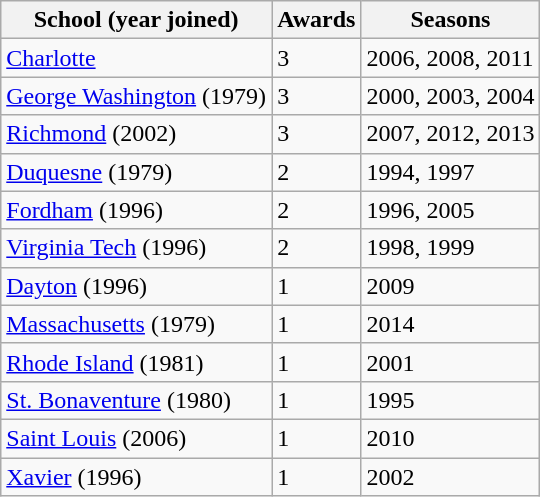<table class="wikitable" border="1">
<tr>
<th>School (year joined)</th>
<th>Awards</th>
<th>Seasons</th>
</tr>
<tr>
<td><a href='#'>Charlotte</a></td>
<td>3</td>
<td>2006, 2008, 2011</td>
</tr>
<tr>
<td><a href='#'>George Washington</a> (1979)</td>
<td>3</td>
<td>2000, 2003, 2004</td>
</tr>
<tr>
<td><a href='#'>Richmond</a> (2002)</td>
<td>3</td>
<td>2007, 2012, 2013</td>
</tr>
<tr>
<td><a href='#'>Duquesne</a> (1979)</td>
<td>2</td>
<td>1994, 1997</td>
</tr>
<tr>
<td><a href='#'>Fordham</a> (1996)</td>
<td>2</td>
<td>1996, 2005</td>
</tr>
<tr>
<td><a href='#'>Virginia Tech</a> (1996)</td>
<td>2</td>
<td>1998, 1999</td>
</tr>
<tr>
<td><a href='#'>Dayton</a> (1996)</td>
<td>1</td>
<td>2009</td>
</tr>
<tr>
<td><a href='#'>Massachusetts</a> (1979)</td>
<td>1</td>
<td>2014</td>
</tr>
<tr>
<td><a href='#'>Rhode Island</a> (1981)</td>
<td>1</td>
<td>2001</td>
</tr>
<tr>
<td><a href='#'>St. Bonaventure</a> (1980)</td>
<td>1</td>
<td>1995</td>
</tr>
<tr>
<td><a href='#'>Saint Louis</a> (2006)</td>
<td>1</td>
<td>2010</td>
</tr>
<tr>
<td><a href='#'>Xavier</a> (1996)</td>
<td>1</td>
<td>2002</td>
</tr>
</table>
